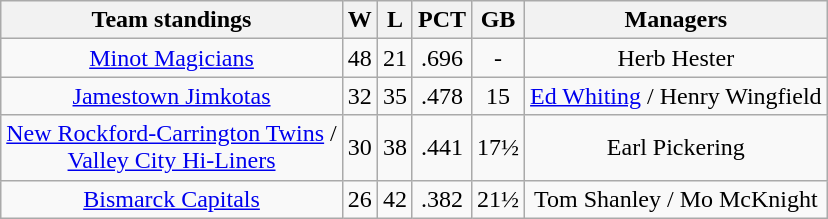<table class="wikitable">
<tr>
<th>Team standings</th>
<th>W</th>
<th>L</th>
<th>PCT</th>
<th>GB</th>
<th>Managers</th>
</tr>
<tr align=center>
<td><a href='#'>Minot Magicians</a></td>
<td>48</td>
<td>21</td>
<td>.696</td>
<td>-</td>
<td>Herb Hester</td>
</tr>
<tr align=center>
<td><a href='#'>Jamestown Jimkotas</a></td>
<td>32</td>
<td>35</td>
<td>.478</td>
<td>15</td>
<td><a href='#'>Ed Whiting</a> / Henry Wingfield</td>
</tr>
<tr align=center>
<td><a href='#'>New Rockford-Carrington Twins</a> /<br> <a href='#'>Valley City Hi-Liners</a></td>
<td>30</td>
<td>38</td>
<td>.441</td>
<td>17½</td>
<td>Earl Pickering</td>
</tr>
<tr align=center>
<td><a href='#'>Bismarck Capitals</a></td>
<td>26</td>
<td>42</td>
<td>.382</td>
<td>21½</td>
<td>Tom Shanley / Mo McKnight</td>
</tr>
</table>
